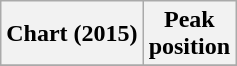<table class="wikitable sortable plainrowheaders">
<tr>
<th>Chart (2015)</th>
<th>Peak<br>position</th>
</tr>
<tr>
</tr>
</table>
